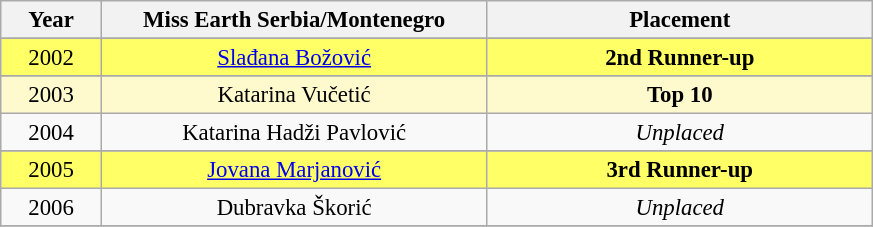<table class="wikitable sortable" style="font-size: 95%; text-align:center">
<tr>
<th width="60">Year</th>
<th width="250">Miss Earth Serbia/Montenegro</th>
<th width="250">Placement</th>
</tr>
<tr>
</tr>
<tr style="background-color:#FFFF66;">
<td>2002</td>
<td><a href='#'>Slađana Božović</a></td>
<td><strong>2nd Runner-up</strong></td>
</tr>
<tr>
</tr>
<tr style="background-color:#FFFACD;">
<td>2003</td>
<td>Katarina Vučetić</td>
<td><strong>Top 10</strong></td>
</tr>
<tr>
<td>2004</td>
<td>Katarina Hadži Pavlović</td>
<td><em>Unplaced</em></td>
</tr>
<tr>
</tr>
<tr style="background-color:#FFFF66;">
<td>2005</td>
<td><a href='#'>Jovana Marjanović</a></td>
<td><strong>3rd Runner-up</strong></td>
</tr>
<tr>
<td>2006</td>
<td>Dubravka Škorić</td>
<td><em>Unplaced</em></td>
</tr>
<tr>
</tr>
</table>
